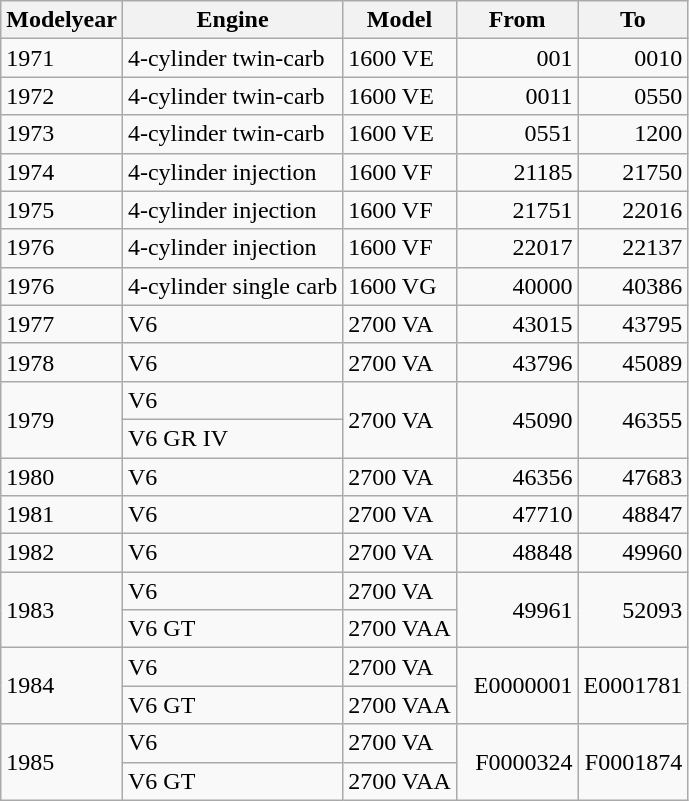<table class="wikitable">
<tr>
<th>Modelyear</th>
<th>Engine</th>
<th>Model</th>
<th>From</th>
<th>To</th>
</tr>
<tr>
<td>1971</td>
<td>4-cylinder twin-carb</td>
<td>1600 VE</td>
<td align="right">001</td>
<td align="right">0010</td>
</tr>
<tr>
<td>1972</td>
<td>4-cylinder twin-carb</td>
<td>1600 VE</td>
<td align="right">0011</td>
<td align="right">0550</td>
</tr>
<tr>
<td>1973</td>
<td>4-cylinder twin-carb</td>
<td>1600 VE</td>
<td align="right">0551</td>
<td align="right">1200</td>
</tr>
<tr>
<td>1974</td>
<td>4-cylinder injection</td>
<td>1600 VF</td>
<td align="right">21185</td>
<td align="right">21750</td>
</tr>
<tr>
<td>1975</td>
<td>4-cylinder injection</td>
<td>1600 VF</td>
<td align="right">21751</td>
<td align="right">22016</td>
</tr>
<tr>
<td>1976</td>
<td>4-cylinder injection</td>
<td>1600 VF</td>
<td align="right">22017</td>
<td align="right">22137</td>
</tr>
<tr>
<td>1976</td>
<td>4-cylinder single carb</td>
<td>1600 VG</td>
<td align="right">40000</td>
<td align="right">40386</td>
</tr>
<tr>
<td>1977</td>
<td>V6</td>
<td>2700 VA</td>
<td align="right">43015</td>
<td align="right">43795</td>
</tr>
<tr>
<td>1978</td>
<td>V6</td>
<td>2700 VA</td>
<td align="right">43796</td>
<td align="right">45089</td>
</tr>
<tr>
<td rowspan="2">1979</td>
<td>V6</td>
<td rowspan="2">2700 VA</td>
<td rowspan = "2" align="right">45090</td>
<td rowspan = "2" align="right">46355</td>
</tr>
<tr>
<td>V6 GR IV</td>
</tr>
<tr>
<td>1980</td>
<td>V6</td>
<td>2700 VA</td>
<td align="right">46356</td>
<td align="right">47683</td>
</tr>
<tr>
<td>1981</td>
<td>V6</td>
<td>2700 VA</td>
<td align="right">47710</td>
<td align="right">48847</td>
</tr>
<tr>
<td>1982</td>
<td>V6</td>
<td>2700 VA</td>
<td align="right">48848</td>
<td align="right">49960</td>
</tr>
<tr>
<td rowspan="2">1983</td>
<td>V6</td>
<td>2700 VA</td>
<td rowspan="2" align="right">49961</td>
<td rowspan="2" align="right">52093</td>
</tr>
<tr>
<td>V6 GT</td>
<td>2700 VAA</td>
</tr>
<tr>
<td rowspan="2">1984</td>
<td>V6</td>
<td>2700 VA</td>
<td rowspan="2" align="right">  E0000001</td>
<td rowspan="2" align="right">E0001781</td>
</tr>
<tr>
<td>V6 GT</td>
<td>2700 VAA</td>
</tr>
<tr>
<td rowspan="2">1985</td>
<td>V6</td>
<td>2700 VA</td>
<td rowspan="2" align="right">F0000324</td>
<td rowspan="2" align="right">F0001874</td>
</tr>
<tr>
<td>V6 GT</td>
<td>2700 VAA</td>
</tr>
</table>
